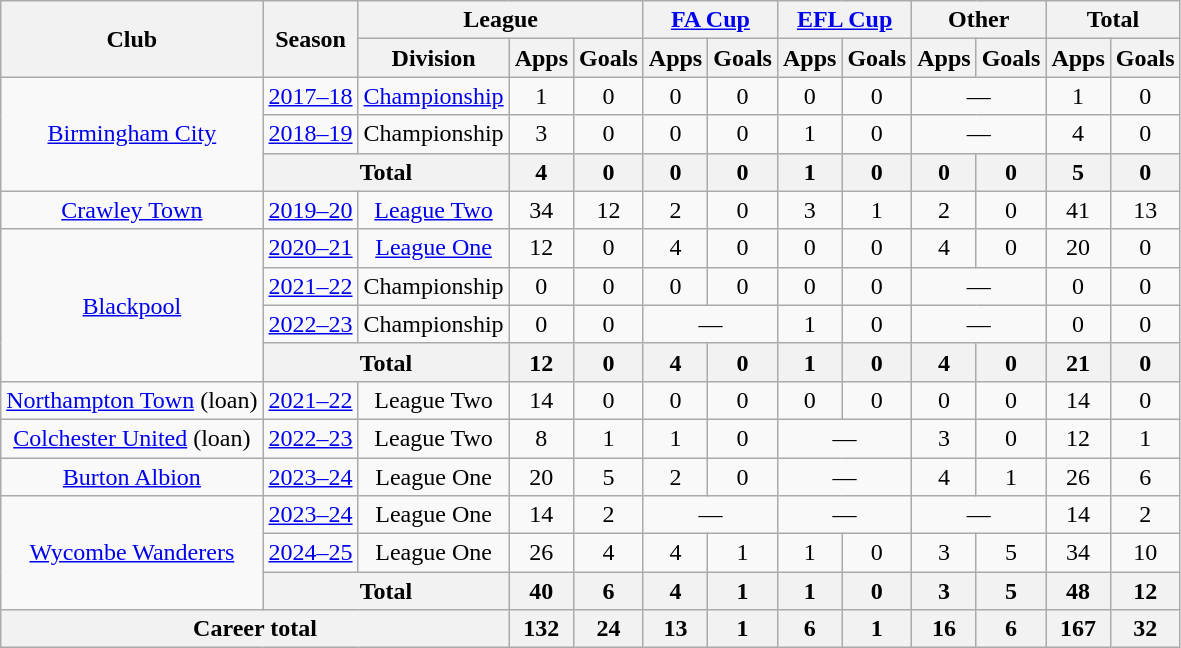<table class="wikitable" style=text-align:center>
<tr>
<th rowspan=2>Club</th>
<th rowspan=2>Season</th>
<th colspan=3>League</th>
<th colspan=2><a href='#'>FA Cup</a></th>
<th colspan=2><a href='#'>EFL Cup</a></th>
<th colspan=2>Other</th>
<th colspan=2>Total</th>
</tr>
<tr>
<th>Division</th>
<th>Apps</th>
<th>Goals</th>
<th>Apps</th>
<th>Goals</th>
<th>Apps</th>
<th>Goals</th>
<th>Apps</th>
<th>Goals</th>
<th>Apps</th>
<th>Goals</th>
</tr>
<tr>
<td rowspan=3><a href='#'>Birmingham City</a></td>
<td><a href='#'>2017–18</a></td>
<td><a href='#'>Championship</a></td>
<td>1</td>
<td>0</td>
<td>0</td>
<td>0</td>
<td>0</td>
<td>0</td>
<td colspan=2>—</td>
<td>1</td>
<td>0</td>
</tr>
<tr>
<td><a href='#'>2018–19</a></td>
<td>Championship</td>
<td>3</td>
<td>0</td>
<td>0</td>
<td>0</td>
<td>1</td>
<td>0</td>
<td colspan=2>—</td>
<td>4</td>
<td>0</td>
</tr>
<tr>
<th colspan="2">Total</th>
<th>4</th>
<th>0</th>
<th>0</th>
<th>0</th>
<th>1</th>
<th>0</th>
<th>0</th>
<th>0</th>
<th>5</th>
<th>0</th>
</tr>
<tr>
<td><a href='#'>Crawley Town</a></td>
<td><a href='#'>2019–20</a></td>
<td><a href='#'>League Two</a></td>
<td>34</td>
<td>12</td>
<td>2</td>
<td>0</td>
<td>3</td>
<td>1</td>
<td>2</td>
<td>0</td>
<td>41</td>
<td>13</td>
</tr>
<tr>
<td rowspan="4"><a href='#'>Blackpool</a></td>
<td><a href='#'>2020–21</a></td>
<td><a href='#'>League One</a></td>
<td>12</td>
<td>0</td>
<td>4</td>
<td>0</td>
<td>0</td>
<td>0</td>
<td>4</td>
<td>0</td>
<td>20</td>
<td>0</td>
</tr>
<tr>
<td><a href='#'>2021–22</a></td>
<td>Championship</td>
<td>0</td>
<td>0</td>
<td>0</td>
<td>0</td>
<td>0</td>
<td>0</td>
<td colspan=2>—</td>
<td>0</td>
<td>0</td>
</tr>
<tr>
<td><a href='#'>2022–23</a></td>
<td>Championship</td>
<td>0</td>
<td>0</td>
<td colspan=2>—</td>
<td>1</td>
<td>0</td>
<td colspan=2>—</td>
<td>0</td>
<td>0</td>
</tr>
<tr>
<th colspan="2">Total</th>
<th>12</th>
<th>0</th>
<th>4</th>
<th>0</th>
<th>1</th>
<th>0</th>
<th>4</th>
<th>0</th>
<th>21</th>
<th>0</th>
</tr>
<tr>
<td><a href='#'>Northampton Town</a> (loan)</td>
<td><a href='#'>2021–22</a></td>
<td>League Two</td>
<td>14</td>
<td>0</td>
<td>0</td>
<td>0</td>
<td>0</td>
<td>0</td>
<td>0</td>
<td>0</td>
<td>14</td>
<td>0</td>
</tr>
<tr>
<td><a href='#'>Colchester United</a> (loan)</td>
<td><a href='#'>2022–23</a></td>
<td>League Two</td>
<td>8</td>
<td>1</td>
<td>1</td>
<td>0</td>
<td colspan=2>—</td>
<td>3</td>
<td>0</td>
<td>12</td>
<td>1</td>
</tr>
<tr>
<td><a href='#'>Burton Albion</a></td>
<td><a href='#'>2023–24</a></td>
<td>League One</td>
<td>20</td>
<td>5</td>
<td>2</td>
<td>0</td>
<td colspan=2>—</td>
<td>4</td>
<td>1</td>
<td>26</td>
<td>6</td>
</tr>
<tr>
<td rowspan="3"><a href='#'>Wycombe Wanderers</a></td>
<td><a href='#'>2023–24</a></td>
<td>League One</td>
<td>14</td>
<td>2</td>
<td colspan=2>—</td>
<td colspan=2>—</td>
<td colspan=2>—</td>
<td>14</td>
<td>2</td>
</tr>
<tr>
<td><a href='#'>2024–25</a></td>
<td>League One</td>
<td>26</td>
<td>4</td>
<td>4</td>
<td>1</td>
<td>1</td>
<td>0</td>
<td>3</td>
<td>5</td>
<td>34</td>
<td>10</td>
</tr>
<tr>
<th colspan="2">Total</th>
<th>40</th>
<th>6</th>
<th>4</th>
<th>1</th>
<th>1</th>
<th>0</th>
<th>3</th>
<th>5</th>
<th>48</th>
<th>12</th>
</tr>
<tr>
<th colspan=3>Career total</th>
<th>132</th>
<th>24</th>
<th>13</th>
<th>1</th>
<th>6</th>
<th>1</th>
<th>16</th>
<th>6</th>
<th>167</th>
<th>32</th>
</tr>
</table>
